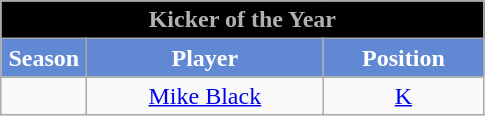<table class="wikitable sortable" style="text-align:center">
<tr>
<td colspan="4" style="background:black; color:#B0B1B4;"><strong>Kicker of the Year</strong></td>
</tr>
<tr>
<th style="width:50px; background:#6188D2; color:white;">Season</th>
<th style="width:150px; background:#6188D2; color:white;">Player</th>
<th style="width:100px; background:#6188D2; color:white;">Position</th>
</tr>
<tr>
<td></td>
<td><a href='#'>Mike Black</a></td>
<td><a href='#'>K</a></td>
</tr>
</table>
